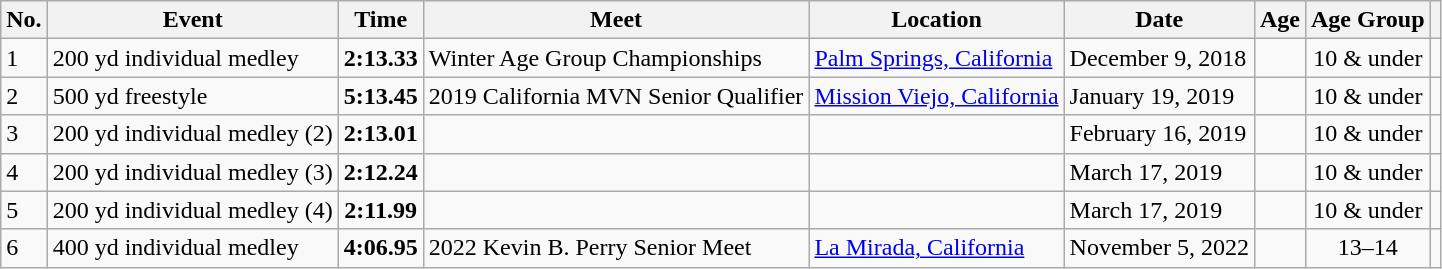<table class="wikitable sortable">
<tr>
<th>No.</th>
<th>Event</th>
<th>Time</th>
<th>Meet</th>
<th>Location</th>
<th>Date</th>
<th>Age</th>
<th>Age Group</th>
<th></th>
</tr>
<tr>
<td>1</td>
<td>200 yd individual medley</td>
<td style="text-align:center;"><strong>2:13.33</strong></td>
<td>Winter Age Group Championships</td>
<td><a href='#'>Palm Springs, California</a></td>
<td>December 9, 2018</td>
<td style="text-align:center;"></td>
<td style="text-align:center;">10 & under</td>
<td></td>
</tr>
<tr>
<td>2</td>
<td>500 yd freestyle</td>
<td style="text-align:center;"><strong>5:13.45</strong></td>
<td>2019 California MVN Senior Qualifier</td>
<td><a href='#'>Mission Viejo, California</a></td>
<td>January 19, 2019</td>
<td style="text-align:center;"></td>
<td style="text-align:center;">10 & under</td>
<td></td>
</tr>
<tr>
<td>3</td>
<td>200 yd individual medley (2)</td>
<td style="text-align:center;"><strong>2:13.01</strong></td>
<td></td>
<td></td>
<td>February 16, 2019</td>
<td style="text-align:center;"></td>
<td style="text-align:center;">10 & under</td>
<td></td>
</tr>
<tr>
<td>4</td>
<td>200 yd individual medley (3)</td>
<td style="text-align:center;"><strong>2:12.24</strong></td>
<td></td>
<td></td>
<td>March 17, 2019</td>
<td style="text-align:center;"></td>
<td style="text-align:center;">10 & under</td>
<td></td>
</tr>
<tr>
<td>5</td>
<td>200 yd individual medley (4)</td>
<td style="text-align:center;"><strong>2:11.99</strong></td>
<td></td>
<td></td>
<td>March 17, 2019</td>
<td style="text-align:center;"></td>
<td style="text-align:center;">10 & under</td>
<td></td>
</tr>
<tr>
<td>6</td>
<td>400 yd individual medley</td>
<td style="text-align:center;"><strong>4:06.95</strong></td>
<td>2022 Kevin B. Perry Senior Meet</td>
<td><a href='#'>La Mirada, California</a></td>
<td>November 5, 2022</td>
<td style="text-align:center;"></td>
<td style="text-align:center;">13–14</td>
<td></td>
</tr>
</table>
